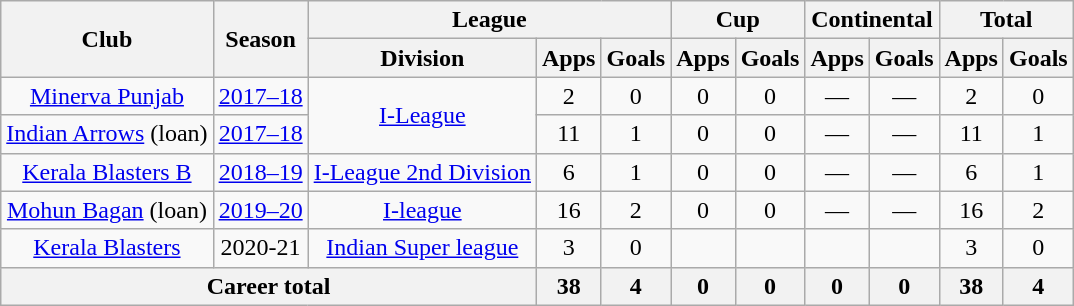<table class="wikitable" style="text-align: center;">
<tr>
<th rowspan="2">Club</th>
<th rowspan="2">Season</th>
<th colspan="3">League</th>
<th colspan="2">Cup</th>
<th colspan="2">Continental</th>
<th colspan="2">Total</th>
</tr>
<tr>
<th>Division</th>
<th>Apps</th>
<th>Goals</th>
<th>Apps</th>
<th>Goals</th>
<th>Apps</th>
<th>Goals</th>
<th>Apps</th>
<th>Goals</th>
</tr>
<tr>
<td rowspan="1"><a href='#'>Minerva Punjab</a></td>
<td><a href='#'>2017–18</a></td>
<td rowspan="2"><a href='#'>I-League</a></td>
<td>2</td>
<td>0</td>
<td>0</td>
<td>0</td>
<td>—</td>
<td>—</td>
<td>2</td>
<td>0</td>
</tr>
<tr>
<td rowspan="1"><a href='#'>Indian Arrows</a> (loan)</td>
<td><a href='#'>2017–18</a></td>
<td>11</td>
<td>1</td>
<td>0</td>
<td>0</td>
<td>—</td>
<td>—</td>
<td>11</td>
<td>1</td>
</tr>
<tr>
<td rowspan="1"><a href='#'>Kerala Blasters B</a></td>
<td><a href='#'>2018–19</a></td>
<td><a href='#'>I-League 2nd Division</a></td>
<td>6</td>
<td>1</td>
<td>0</td>
<td>0</td>
<td>—</td>
<td>—</td>
<td>6</td>
<td>1</td>
</tr>
<tr>
<td rowspan="1"><a href='#'>Mohun Bagan</a> (loan)</td>
<td><a href='#'>2019–20</a></td>
<td><a href='#'>I-league</a></td>
<td>16</td>
<td>2</td>
<td>0</td>
<td>0</td>
<td>—</td>
<td>—</td>
<td>16</td>
<td>2</td>
</tr>
<tr>
<td><a href='#'>Kerala Blasters</a></td>
<td>2020-21</td>
<td><a href='#'>Indian Super league</a></td>
<td>3</td>
<td>0</td>
<td></td>
<td></td>
<td></td>
<td></td>
<td>3</td>
<td>0</td>
</tr>
<tr>
<th colspan="3">Career total</th>
<th>38</th>
<th>4</th>
<th>0</th>
<th>0</th>
<th>0</th>
<th>0</th>
<th>38</th>
<th>4</th>
</tr>
</table>
